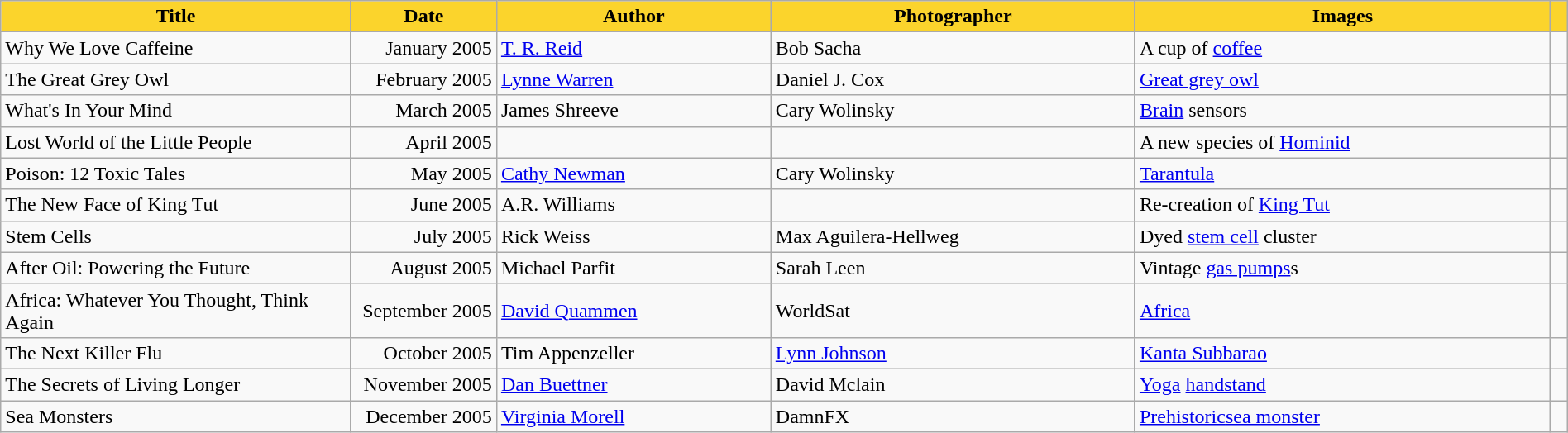<table class="wikitable" style="width:100%">
<tr>
<th scope="col" style="background-color:#fbd42c;" width=275px>Title</th>
<th scope="col" style="background-color:#fbd42c;" width=110>Date</th>
<th scope="col" style="background-color:#fbd42c;">Author</th>
<th scope="col" style="background-color:#fbd42c;">Photographer</th>
<th scope="col" style="background-color:#fbd42c;">Images</th>
<th scope="col" ! style="background-color:#fbd42c;"></th>
</tr>
<tr>
<td scope="row">Why We Love Caffeine</td>
<td style="text-align:right;">January 2005</td>
<td><a href='#'>T. R. Reid</a></td>
<td>Bob Sacha</td>
<td>A cup of <a href='#'>coffee</a></td>
<td></td>
</tr>
<tr>
<td scope="row">The Great Grey Owl</td>
<td style="text-align:right;">February 2005</td>
<td><a href='#'>Lynne Warren</a></td>
<td>Daniel J. Cox</td>
<td><a href='#'>Great grey owl</a></td>
<td></td>
</tr>
<tr>
<td scope="row">What's In Your Mind</td>
<td style="text-align:right;">March 2005</td>
<td>James Shreeve</td>
<td>Cary Wolinsky</td>
<td><a href='#'>Brain</a> sensors</td>
<td></td>
</tr>
<tr>
<td scope="row">Lost World of the Little People</td>
<td style="text-align:right;">April 2005</td>
<td></td>
<td></td>
<td>A new species of <a href='#'>Hominid</a></td>
<td></td>
</tr>
<tr>
<td scope="row">Poison: 12 Toxic Tales</td>
<td style="text-align:right;">May 2005</td>
<td><a href='#'>Cathy Newman</a></td>
<td>Cary Wolinsky</td>
<td><a href='#'>Tarantula</a></td>
<td></td>
</tr>
<tr>
<td scope="row">The New Face of King Tut</td>
<td style="text-align:right;">June 2005</td>
<td>A.R. Williams</td>
<td></td>
<td>Re-creation of <a href='#'>King Tut</a></td>
<td></td>
</tr>
<tr>
<td scope="row">Stem Cells</td>
<td style="text-align:right;">July 2005</td>
<td>Rick Weiss</td>
<td>Max Aguilera-Hellweg</td>
<td>Dyed <a href='#'>stem cell</a> cluster</td>
<td></td>
</tr>
<tr>
<td scope="row">After Oil: Powering the Future</td>
<td style="text-align:right;">August 2005</td>
<td>Michael Parfit</td>
<td>Sarah Leen</td>
<td>Vintage <a href='#'>gas pumps</a>s</td>
<td></td>
</tr>
<tr>
<td scope="row">Africa: Whatever You Thought, Think Again</td>
<td style="text-align:right;">September 2005</td>
<td><a href='#'>David Quammen</a></td>
<td>WorldSat</td>
<td><a href='#'>Africa</a></td>
<td></td>
</tr>
<tr>
<td scope="row">The Next Killer Flu</td>
<td style="text-align:right;">October 2005</td>
<td>Tim Appenzeller</td>
<td><a href='#'>Lynn Johnson</a></td>
<td><a href='#'>Kanta Subbarao</a></td>
<td></td>
</tr>
<tr>
<td scope="row">The Secrets of Living Longer</td>
<td style="text-align:right;">November 2005</td>
<td><a href='#'>Dan Buettner</a></td>
<td>David Mclain</td>
<td><a href='#'>Yoga</a> <a href='#'>handstand</a></td>
<td></td>
</tr>
<tr>
<td scope="row">Sea Monsters</td>
<td style="text-align:right;">December 2005</td>
<td><a href='#'>Virginia Morell</a></td>
<td>DamnFX</td>
<td><a href='#'>Prehistoric</a><a href='#'>sea monster</a></td>
<td></td>
</tr>
</table>
